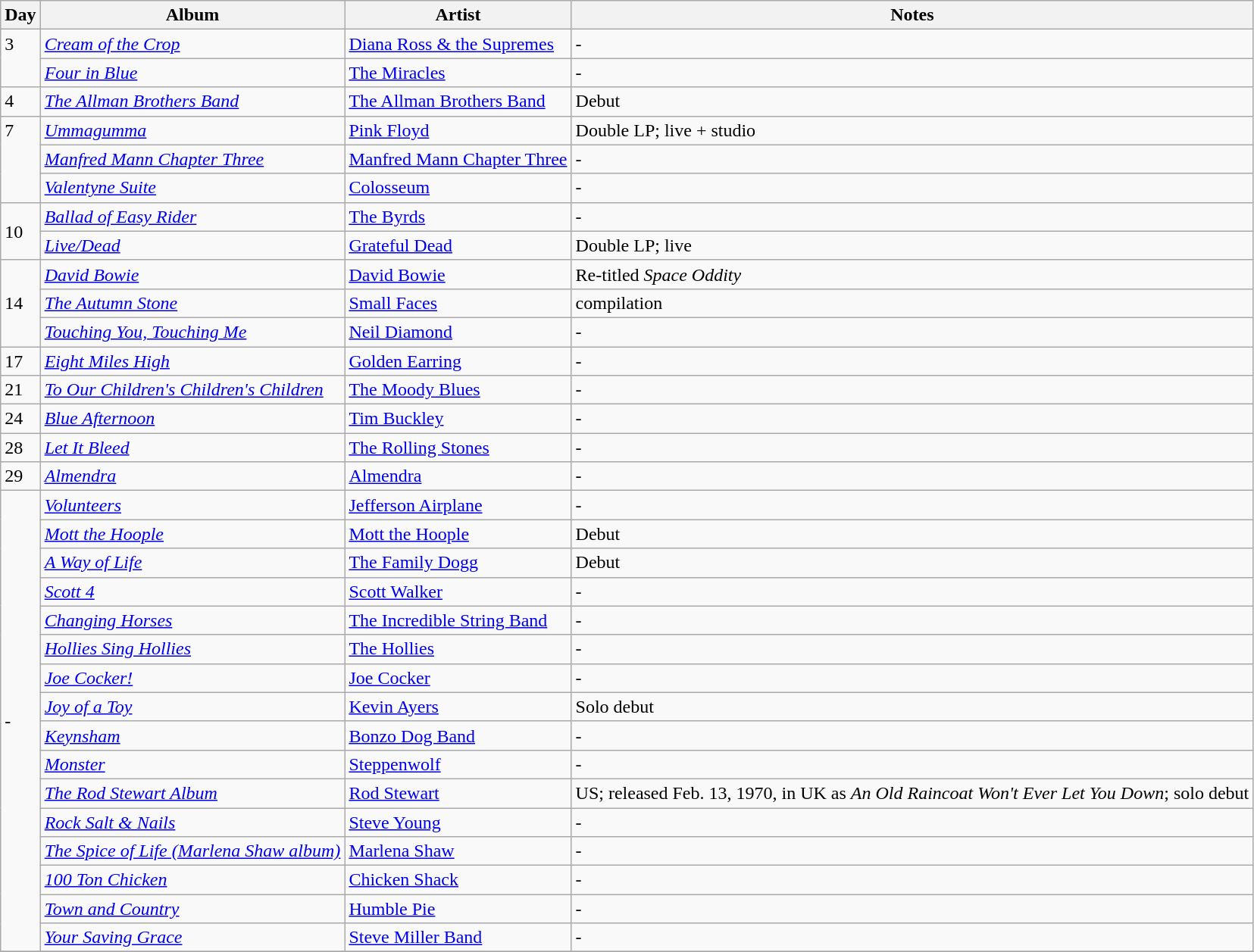<table class="wikitable">
<tr>
<th>Day</th>
<th>Album</th>
<th>Artist</th>
<th>Notes</th>
</tr>
<tr>
<td rowspan="2" style="vertical-align:top;">3</td>
<td><em><a href='#'>Cream of the Crop</a></em></td>
<td><a href='#'>Diana Ross & the Supremes</a></td>
<td>-</td>
</tr>
<tr>
<td><em><a href='#'>Four in Blue</a></em></td>
<td><a href='#'>The Miracles</a></td>
<td>-</td>
</tr>
<tr>
<td rowspan="1" style="vertical-align:top;">4</td>
<td><em><a href='#'>The Allman Brothers Band</a></em></td>
<td><a href='#'>The Allman Brothers Band</a></td>
<td>Debut</td>
</tr>
<tr>
<td rowspan="3" style="vertical-align:top;">7</td>
<td><em><a href='#'>Ummagumma</a></em></td>
<td><a href='#'>Pink Floyd</a></td>
<td>Double LP; live + studio</td>
</tr>
<tr>
<td><em><a href='#'>Manfred Mann Chapter Three</a></em></td>
<td><a href='#'>Manfred Mann Chapter Three</a></td>
<td>-</td>
</tr>
<tr>
<td><em><a href='#'>Valentyne Suite</a></em></td>
<td><a href='#'>Colosseum</a></td>
<td>-</td>
</tr>
<tr>
<td rowspan="2" style="vertical-align:center;">10</td>
<td><em><a href='#'>Ballad of Easy Rider</a></em></td>
<td><a href='#'>The Byrds</a></td>
<td>-</td>
</tr>
<tr>
<td><em><a href='#'>Live/Dead</a></em></td>
<td><a href='#'>Grateful Dead</a></td>
<td>Double LP; live</td>
</tr>
<tr>
<td rowspan="3" style="vertical-align:center;">14</td>
<td><em><a href='#'>David Bowie</a></em></td>
<td><a href='#'>David Bowie</a></td>
<td>Re-titled <em>Space Oddity</em></td>
</tr>
<tr>
<td><em><a href='#'>The Autumn Stone</a></em></td>
<td><a href='#'>Small Faces</a></td>
<td>compilation</td>
</tr>
<tr>
<td><em><a href='#'>Touching You, Touching Me</a></em></td>
<td><a href='#'>Neil Diamond</a></td>
<td>-</td>
</tr>
<tr>
<td style="vertical-align:top;">17</td>
<td><em><a href='#'>Eight Miles High</a></em></td>
<td><a href='#'>Golden Earring</a></td>
<td>-</td>
</tr>
<tr>
<td style="vertical-align:top;">21</td>
<td><em><a href='#'>To Our Children's Children's Children</a></em></td>
<td><a href='#'>The Moody Blues</a></td>
<td>-</td>
</tr>
<tr>
<td style="vertical-align:top;">24</td>
<td><em><a href='#'>Blue Afternoon</a></em></td>
<td><a href='#'>Tim Buckley</a></td>
<td>-</td>
</tr>
<tr>
<td style="vertical-align:top;">28</td>
<td><em><a href='#'>Let It Bleed</a></em></td>
<td><a href='#'>The Rolling Stones</a></td>
<td>-</td>
</tr>
<tr>
<td style="vertical-align:top;">29</td>
<td><em><a href='#'>Almendra</a></em></td>
<td><a href='#'>Almendra</a></td>
<td>-</td>
</tr>
<tr>
<td rowspan="16">-</td>
<td><em><a href='#'>Volunteers</a></em></td>
<td><a href='#'>Jefferson Airplane</a></td>
<td>-</td>
</tr>
<tr>
<td><em><a href='#'>Mott the Hoople</a></em></td>
<td><a href='#'>Mott the Hoople</a></td>
<td>Debut</td>
</tr>
<tr>
<td><em><a href='#'>A Way of Life</a></em></td>
<td><a href='#'>The Family Dogg</a></td>
<td>Debut</td>
</tr>
<tr>
<td><em><a href='#'>Scott 4</a></em></td>
<td><a href='#'>Scott Walker</a></td>
<td>-</td>
</tr>
<tr>
<td><em><a href='#'>Changing Horses</a></em></td>
<td><a href='#'>The Incredible String Band</a></td>
<td>-</td>
</tr>
<tr>
<td><em><a href='#'>Hollies Sing Hollies</a></em></td>
<td><a href='#'>The Hollies</a></td>
<td>-</td>
</tr>
<tr>
<td><em><a href='#'>Joe Cocker!</a></em></td>
<td><a href='#'>Joe Cocker</a></td>
<td>-</td>
</tr>
<tr>
<td><em><a href='#'>Joy of a Toy</a></em></td>
<td><a href='#'>Kevin Ayers</a></td>
<td>Solo debut</td>
</tr>
<tr>
<td><em><a href='#'>Keynsham</a></em></td>
<td><a href='#'>Bonzo Dog Band</a></td>
<td>-</td>
</tr>
<tr>
<td><em><a href='#'>Monster</a></em></td>
<td><a href='#'>Steppenwolf</a></td>
<td>-</td>
</tr>
<tr>
<td><em><a href='#'>The Rod Stewart Album</a></em></td>
<td><a href='#'>Rod Stewart</a></td>
<td>US; released Feb. 13, 1970, in UK as <em>An Old Raincoat Won't Ever Let You Down</em>; solo debut</td>
</tr>
<tr>
<td><em><a href='#'>Rock Salt & Nails</a></em></td>
<td><a href='#'>Steve Young</a></td>
<td>-</td>
</tr>
<tr>
<td><em><a href='#'>The Spice of Life (Marlena Shaw album)</a></em></td>
<td><a href='#'>Marlena Shaw</a></td>
<td>-</td>
</tr>
<tr>
<td><em><a href='#'>100 Ton Chicken</a></em></td>
<td><a href='#'>Chicken Shack</a></td>
<td>-</td>
</tr>
<tr>
<td><em><a href='#'>Town and Country</a></em></td>
<td><a href='#'>Humble Pie</a></td>
<td>-</td>
</tr>
<tr>
<td><em><a href='#'>Your Saving Grace</a></em></td>
<td><a href='#'>Steve Miller Band</a></td>
<td>-</td>
</tr>
<tr>
</tr>
</table>
